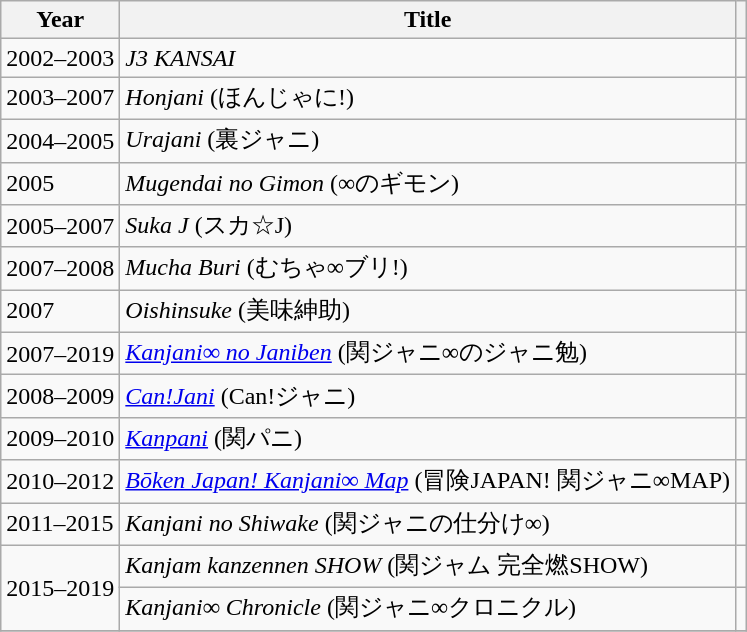<table class="wikitable">
<tr>
<th>Year</th>
<th>Title</th>
<th></th>
</tr>
<tr>
<td>2002–⁠2003</td>
<td><em>J3 KANSAI</em></td>
<td></td>
</tr>
<tr>
<td>2003–⁠2007</td>
<td><em>Honjani</em> (ほんじゃに!)</td>
<td></td>
</tr>
<tr>
<td>2004–⁠2005</td>
<td><em>Urajani</em> (裏ジャニ)</td>
<td></td>
</tr>
<tr>
<td>2005</td>
<td><em>Mugendai no Gimon</em> (∞のギモン)</td>
<td></td>
</tr>
<tr>
<td>2005–⁠2007</td>
<td><em>Suka J</em> (スカ☆J)</td>
<td></td>
</tr>
<tr>
<td>2007–⁠2008</td>
<td><em>Mucha Buri</em> (むちゃ∞ブリ!)</td>
<td></td>
</tr>
<tr>
<td>2007</td>
<td><em>Oishinsuke</em> (美味紳助)</td>
<td></td>
</tr>
<tr>
<td>2007–2019</td>
<td><em><a href='#'>Kanjani∞ no Janiben</a></em> (関ジャニ∞のジャニ勉)</td>
<td></td>
</tr>
<tr>
<td>2008–⁠2009</td>
<td><em><a href='#'>Can!Jani</a></em> (Can!ジャニ)</td>
<td></td>
</tr>
<tr>
<td>2009–⁠2010</td>
<td><em><a href='#'>Kanpani</a></em> (関パニ)</td>
<td></td>
</tr>
<tr>
<td>2010–⁠2012</td>
<td><em><a href='#'>Bōken Japan! Kanjani∞ Map</a></em> (冒険JAPAN! 関ジャニ∞MAP)</td>
<td></td>
</tr>
<tr>
<td>2011–⁠2015</td>
<td><em>Kanjani no Shiwake</em> (関ジャニの仕分け∞)</td>
<td></td>
</tr>
<tr>
<td rowspan="2">2015–⁠2019</td>
<td><em>Kanjam kanzennen SHOW</em> (関ジャム 完全燃SHOW)</td>
<td></td>
</tr>
<tr>
<td><em>Kanjani∞ Chronicle</em> (関ジャニ∞クロニクル)</td>
<td></td>
</tr>
<tr>
</tr>
</table>
